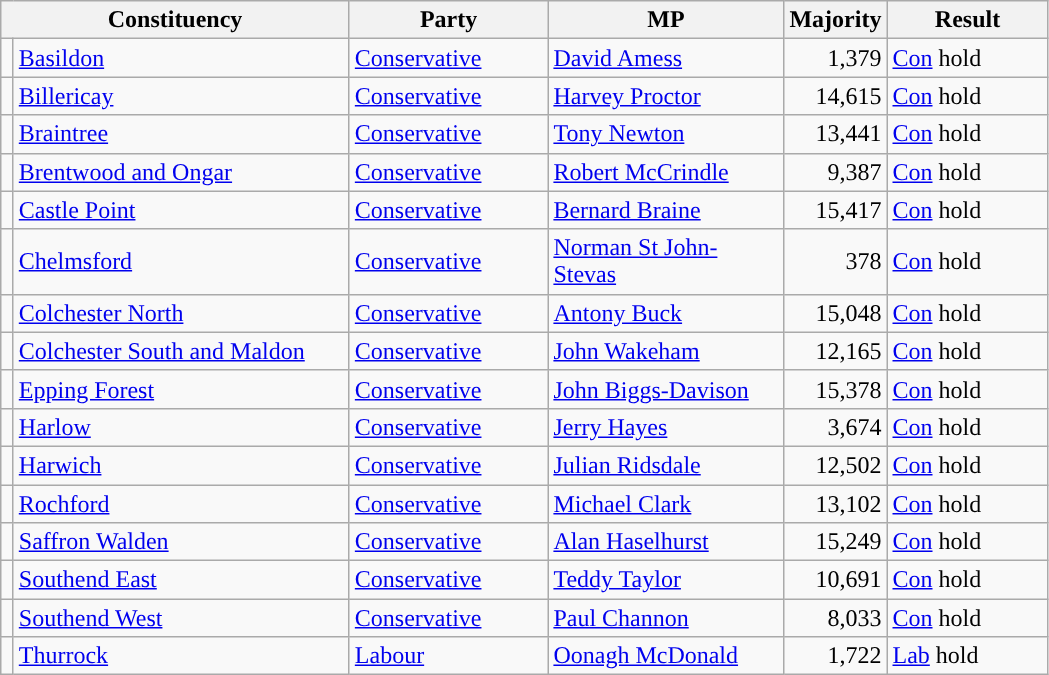<table class="wikitable">
<tr>
<th colspan="2" width="225px">Constituency</th>
<th width="125px">Party</th>
<th width="150px">MP</th>
<th width="60px">Majority</th>
<th width="100px">Result</th>
</tr>
<tr>
<td style="color:inherit;background:"></td>
<td><a href='#'>Basildon</a></td>
<td align="left"><a href='#'>Conservative</a></td>
<td align="left"><a href='#'>David Amess</a></td>
<td align="right">1,379</td>
<td align="left"><a href='#'>Con</a> hold</td>
</tr>
<tr>
<td style="color:inherit;background:"></td>
<td><a href='#'>Billericay</a></td>
<td align="left"><a href='#'>Conservative</a></td>
<td align="left"><a href='#'>Harvey Proctor</a></td>
<td align="right">14,615</td>
<td align="left"><a href='#'>Con</a> hold</td>
</tr>
<tr>
<td style="color:inherit;background:"></td>
<td><a href='#'>Braintree</a></td>
<td align="left"><a href='#'>Conservative</a></td>
<td align="left"><a href='#'>Tony Newton</a></td>
<td align="right">13,441</td>
<td align="left"><a href='#'>Con</a> hold</td>
</tr>
<tr>
<td style="color:inherit;background:"></td>
<td><a href='#'>Brentwood and Ongar</a></td>
<td align="left"><a href='#'>Conservative</a></td>
<td align="left"><a href='#'>Robert McCrindle</a></td>
<td align="right">9,387</td>
<td align="left"><a href='#'>Con</a> hold</td>
</tr>
<tr>
<td style="color:inherit;background:"></td>
<td><a href='#'>Castle Point</a></td>
<td align="left"><a href='#'>Conservative</a></td>
<td align="left"><a href='#'>Bernard Braine</a></td>
<td align="right">15,417</td>
<td align="left"><a href='#'>Con</a> hold</td>
</tr>
<tr>
<td style="color:inherit;background:"></td>
<td><a href='#'>Chelmsford</a></td>
<td align="left"><a href='#'>Conservative</a></td>
<td align="left"><a href='#'>Norman St John-Stevas</a></td>
<td align="right">378</td>
<td align="left"><a href='#'>Con</a> hold</td>
</tr>
<tr>
<td style="color:inherit;background:"></td>
<td><a href='#'>Colchester North</a></td>
<td align="left"><a href='#'>Conservative</a></td>
<td align="left"><a href='#'>Antony Buck</a></td>
<td align="right">15,048</td>
<td align="left"><a href='#'>Con</a> hold</td>
</tr>
<tr>
<td style="color:inherit;background:"></td>
<td><a href='#'>Colchester South and Maldon</a></td>
<td align="left"><a href='#'>Conservative</a></td>
<td align="left"><a href='#'>John Wakeham</a></td>
<td align="right">12,165</td>
<td align="left"><a href='#'>Con</a> hold</td>
</tr>
<tr>
<td style="color:inherit;background:"></td>
<td><a href='#'>Epping Forest</a></td>
<td align="left"><a href='#'>Conservative</a></td>
<td align="left"><a href='#'>John Biggs-Davison</a></td>
<td align="right">15,378</td>
<td align="left"><a href='#'>Con</a> hold</td>
</tr>
<tr>
<td style="color:inherit;background:"></td>
<td><a href='#'>Harlow</a></td>
<td align="left"><a href='#'>Conservative</a></td>
<td align="left"><a href='#'>Jerry Hayes</a></td>
<td align="right">3,674</td>
<td align="left"><a href='#'>Con</a> hold</td>
</tr>
<tr>
<td style="color:inherit;background:"></td>
<td><a href='#'>Harwich</a></td>
<td align="left"><a href='#'>Conservative</a></td>
<td align="left"><a href='#'>Julian Ridsdale</a></td>
<td align="right">12,502</td>
<td align="left"><a href='#'>Con</a> hold</td>
</tr>
<tr>
<td style="color:inherit;background:"></td>
<td><a href='#'>Rochford</a></td>
<td align="left"><a href='#'>Conservative</a></td>
<td align="left"><a href='#'>Michael Clark</a></td>
<td align="right">13,102</td>
<td align="left"><a href='#'>Con</a> hold</td>
</tr>
<tr>
<td style="color:inherit;background:"></td>
<td><a href='#'>Saffron Walden</a></td>
<td align="left"><a href='#'>Conservative</a></td>
<td align="left"><a href='#'>Alan Haselhurst</a></td>
<td align="right">15,249</td>
<td align="left"><a href='#'>Con</a> hold</td>
</tr>
<tr>
<td style="color:inherit;background:"></td>
<td><a href='#'>Southend East</a></td>
<td align="left"><a href='#'>Conservative</a></td>
<td align="left"><a href='#'>Teddy Taylor</a></td>
<td align="right">10,691</td>
<td align="left"><a href='#'>Con</a> hold</td>
</tr>
<tr>
<td style="color:inherit;background:"></td>
<td><a href='#'>Southend West</a></td>
<td align="left"><a href='#'>Conservative</a></td>
<td align="left"><a href='#'>Paul Channon</a></td>
<td align="right">8,033</td>
<td align="left"><a href='#'>Con</a> hold</td>
</tr>
<tr>
<td style="color:inherit;background:"></td>
<td><a href='#'>Thurrock</a></td>
<td align="left"><a href='#'>Labour</a></td>
<td align="left"><a href='#'>Oonagh McDonald</a></td>
<td align="right">1,722</td>
<td align="left"><a href='#'>Lab</a> hold</td>
</tr>
</table>
